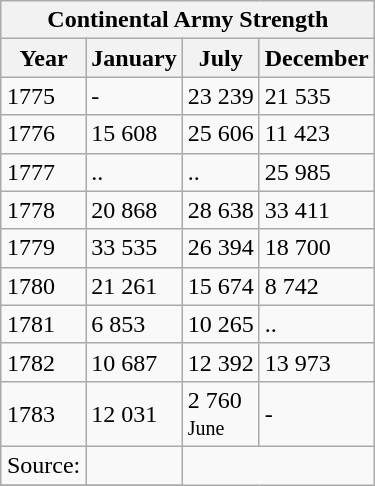<table align=right class="wikitable">
<tr>
<th colspan=4>Continental Army Strength</th>
</tr>
<tr>
<th>Year</th>
<th>January</th>
<th>July</th>
<th>December</th>
</tr>
<tr>
<td>1775</td>
<td>-</td>
<td>23 239</td>
<td>21 535</td>
</tr>
<tr>
<td>1776</td>
<td>15 608</td>
<td>25 606</td>
<td>11 423</td>
</tr>
<tr>
<td>1777</td>
<td>..</td>
<td>..</td>
<td>25 985</td>
</tr>
<tr>
<td>1778</td>
<td>20 868</td>
<td>28 638</td>
<td>33 411</td>
</tr>
<tr>
<td>1779</td>
<td>33 535</td>
<td>26 394</td>
<td>18 700</td>
</tr>
<tr>
<td>1780</td>
<td>21 261</td>
<td>15 674</td>
<td>8 742</td>
</tr>
<tr>
<td>1781</td>
<td>6 853</td>
<td>10 265</td>
<td>..</td>
</tr>
<tr>
<td>1782</td>
<td>10 687</td>
<td>12 392</td>
<td>13 973</td>
</tr>
<tr>
<td>1783</td>
<td>12 031</td>
<td>2 760<br><small>June</small></td>
<td>-</td>
</tr>
<tr>
<td>Source:</td>
<td></td>
</tr>
<tr>
</tr>
</table>
